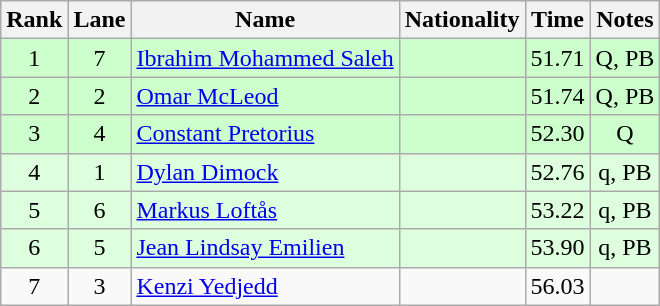<table class="wikitable sortable" style="text-align:center">
<tr>
<th>Rank</th>
<th>Lane</th>
<th>Name</th>
<th>Nationality</th>
<th>Time</th>
<th>Notes</th>
</tr>
<tr bgcolor=ccffcc>
<td align=center>1</td>
<td align=center>7</td>
<td align=left><a href='#'>Ibrahim Mohammed Saleh</a></td>
<td align=left></td>
<td>51.71</td>
<td>Q, PB</td>
</tr>
<tr bgcolor=ccffcc>
<td align=center>2</td>
<td align=center>2</td>
<td align=left><a href='#'>Omar McLeod</a></td>
<td align=left></td>
<td>51.74</td>
<td>Q, PB</td>
</tr>
<tr bgcolor=ccffcc>
<td align=center>3</td>
<td align=center>4</td>
<td align=left><a href='#'>Constant Pretorius</a></td>
<td align=left></td>
<td>52.30</td>
<td>Q</td>
</tr>
<tr bgcolor=ddffdd>
<td align=center>4</td>
<td align=center>1</td>
<td align=left><a href='#'>Dylan Dimock</a></td>
<td align=left></td>
<td>52.76</td>
<td>q, PB</td>
</tr>
<tr bgcolor=ddffdd>
<td align=center>5</td>
<td align=center>6</td>
<td align=left><a href='#'>Markus Loftås</a></td>
<td align=left></td>
<td>53.22</td>
<td>q, PB</td>
</tr>
<tr bgcolor=ddffdd>
<td align=center>6</td>
<td align=center>5</td>
<td align=left><a href='#'>Jean Lindsay Emilien</a></td>
<td align=left></td>
<td>53.90</td>
<td>q, PB</td>
</tr>
<tr>
<td align=center>7</td>
<td align=center>3</td>
<td align=left><a href='#'>Kenzi Yedjedd</a></td>
<td align=left></td>
<td>56.03</td>
<td></td>
</tr>
</table>
